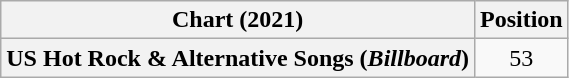<table class="wikitable plainrowheaders" style="text-align:center">
<tr>
<th scope="col">Chart (2021)</th>
<th scope="col">Position</th>
</tr>
<tr>
<th scope="row">US Hot Rock & Alternative Songs (<em>Billboard</em>)</th>
<td>53</td>
</tr>
</table>
